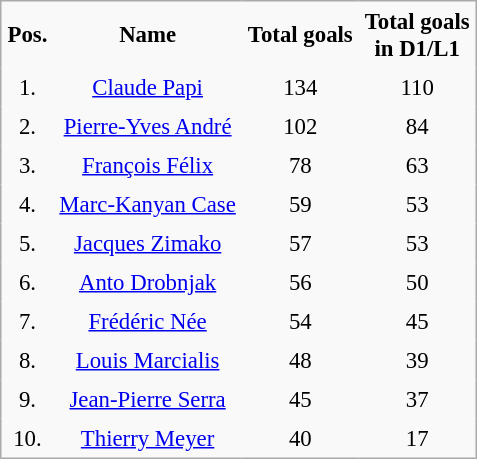<table class= border="2" cellpadding="4" cellspacing="0" style="text-align:center; margin: 1em 1em 1em 0; background: #f9f9f9; border:1px #aaa solid; border-collapse: collapse; font-size: 95%;">
<tr>
<th>Pos.</th>
<th>Name</th>
<th>Total goals</th>
<th>Total goals<br>in D1/L1</th>
</tr>
<tr>
<td>1.</td>
<td><a href='#'>Claude Papi</a></td>
<td>134</td>
<td>110</td>
</tr>
<tr>
<td>2.</td>
<td><a href='#'>Pierre-Yves André</a></td>
<td>102</td>
<td>84</td>
</tr>
<tr>
<td>3.</td>
<td><a href='#'>François Félix</a></td>
<td>78</td>
<td>63</td>
</tr>
<tr>
<td>4.</td>
<td><a href='#'>Marc-Kanyan Case</a></td>
<td>59</td>
<td>53</td>
</tr>
<tr>
<td>5.</td>
<td><a href='#'>Jacques Zimako</a></td>
<td>57</td>
<td>53</td>
</tr>
<tr>
<td>6.</td>
<td><a href='#'>Anto Drobnjak</a></td>
<td>56</td>
<td>50</td>
</tr>
<tr>
<td>7.</td>
<td><a href='#'>Frédéric Née</a></td>
<td>54</td>
<td>45</td>
</tr>
<tr>
<td>8.</td>
<td><a href='#'>Louis Marcialis</a></td>
<td>48</td>
<td>39</td>
</tr>
<tr>
<td>9.</td>
<td><a href='#'>Jean-Pierre Serra</a></td>
<td>45</td>
<td>37</td>
</tr>
<tr>
<td>10.</td>
<td><a href='#'>Thierry Meyer</a></td>
<td>40</td>
<td>17</td>
</tr>
<tr>
</tr>
</table>
